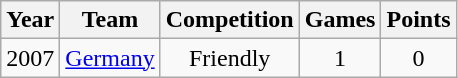<table class="wikitable">
<tr>
<th>Year</th>
<th>Team</th>
<th>Competition</th>
<th>Games</th>
<th>Points</th>
</tr>
<tr align="center">
<td>2007</td>
<td><a href='#'>Germany</a></td>
<td>Friendly</td>
<td>1</td>
<td>0</td>
</tr>
</table>
